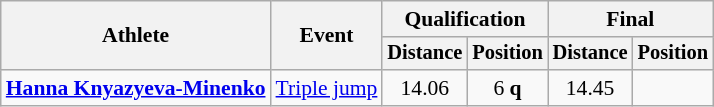<table class="wikitable" style="font-size:90%; text-align:center;">
<tr>
<th rowspan=2>Athlete</th>
<th rowspan=2>Event</th>
<th colspan=2>Qualification</th>
<th colspan=2>Final</th>
</tr>
<tr style=font-size:95%>
<th>Distance</th>
<th>Position</th>
<th>Distance</th>
<th>Position</th>
</tr>
<tr>
<td align=left><strong><a href='#'>Hanna Knyazyeva-Minenko</a></strong></td>
<td align=left><a href='#'>Triple jump</a></td>
<td>14.06</td>
<td>6 <strong>q</strong></td>
<td>14.45</td>
<td></td>
</tr>
</table>
